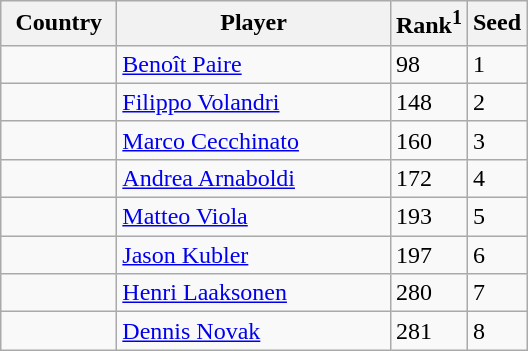<table class="sortable wikitable">
<tr>
<th width="70">Country</th>
<th width="175">Player</th>
<th>Rank<sup>1</sup></th>
<th>Seed</th>
</tr>
<tr>
<td></td>
<td><a href='#'>Benoît Paire</a></td>
<td>98</td>
<td>1</td>
</tr>
<tr>
<td></td>
<td><a href='#'>Filippo Volandri</a></td>
<td>148</td>
<td>2</td>
</tr>
<tr>
<td></td>
<td><a href='#'>Marco Cecchinato</a></td>
<td>160</td>
<td>3</td>
</tr>
<tr>
<td></td>
<td><a href='#'>Andrea Arnaboldi</a></td>
<td>172</td>
<td>4</td>
</tr>
<tr>
<td></td>
<td><a href='#'>Matteo Viola</a></td>
<td>193</td>
<td>5</td>
</tr>
<tr>
<td></td>
<td><a href='#'>Jason Kubler</a></td>
<td>197</td>
<td>6</td>
</tr>
<tr>
<td></td>
<td><a href='#'>Henri Laaksonen</a></td>
<td>280</td>
<td>7</td>
</tr>
<tr>
<td></td>
<td><a href='#'>Dennis Novak</a></td>
<td>281</td>
<td>8</td>
</tr>
</table>
